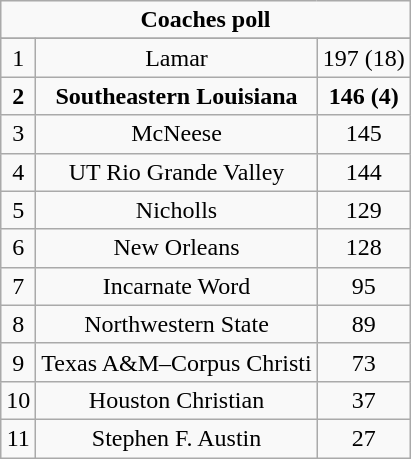<table class="wikitable collapsible">
<tr align="center">
<td align="center" Colspan="3"><strong>Coaches poll</strong></td>
</tr>
<tr align="center">
</tr>
<tr align="center">
<td>1</td>
<td>Lamar</td>
<td>197 (18)</td>
</tr>
<tr align="center">
<td><strong>2</strong></td>
<td><strong>Southeastern Louisiana</strong></td>
<td><strong>146 (4)</strong></td>
</tr>
<tr align="center">
<td>3</td>
<td>McNeese</td>
<td>145</td>
</tr>
<tr align="center">
<td>4</td>
<td>UT Rio Grande Valley</td>
<td>144</td>
</tr>
<tr align="center">
<td>5</td>
<td>Nicholls</td>
<td>129</td>
</tr>
<tr align="center">
<td>6</td>
<td>New Orleans</td>
<td>128</td>
</tr>
<tr align="center">
<td>7</td>
<td>Incarnate Word</td>
<td>95</td>
</tr>
<tr align="center">
<td>8</td>
<td>Northwestern State</td>
<td>89</td>
</tr>
<tr align="center">
<td>9</td>
<td>Texas A&M–Corpus Christi</td>
<td>73</td>
</tr>
<tr align="center">
<td>10</td>
<td>Houston Christian</td>
<td>37</td>
</tr>
<tr align="center">
<td>11</td>
<td>Stephen F. Austin</td>
<td>27</td>
</tr>
</table>
